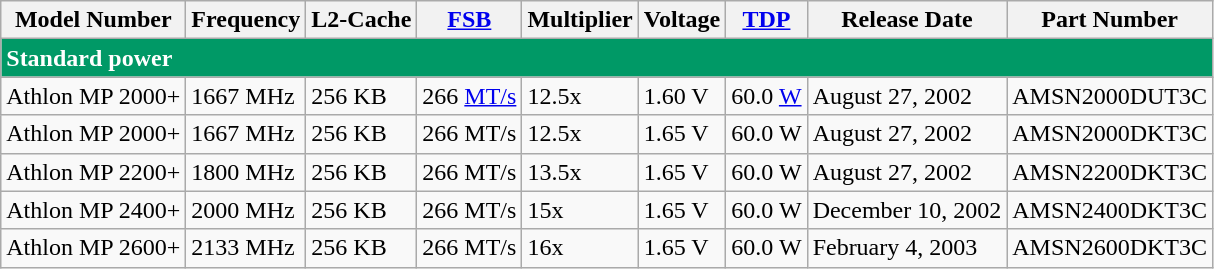<table class="wikitable">
<tr>
<th>Model Number</th>
<th>Frequency</th>
<th>L2-Cache</th>
<th><a href='#'>FSB</a></th>
<th>Multiplier</th>
<th>Voltage</th>
<th><a href='#'>TDP</a></th>
<th>Release Date</th>
<th>Part Number</th>
</tr>
<tr>
<td align="left" colspan="9" style="background:#009966;color: white"><strong>Standard power</strong></td>
</tr>
<tr>
<td>Athlon MP 2000+</td>
<td>1667 MHz</td>
<td>256 KB</td>
<td>266 <a href='#'>MT/s</a></td>
<td>12.5x</td>
<td>1.60 V</td>
<td>60.0 <a href='#'>W</a></td>
<td>August 27, 2002</td>
<td>AMSN2000DUT3C</td>
</tr>
<tr>
<td>Athlon MP 2000+</td>
<td>1667 MHz</td>
<td>256 KB</td>
<td>266 MT/s</td>
<td>12.5x</td>
<td>1.65 V</td>
<td>60.0 W</td>
<td>August 27, 2002</td>
<td>AMSN2000DKT3C</td>
</tr>
<tr>
<td>Athlon MP 2200+</td>
<td>1800 MHz</td>
<td>256 KB</td>
<td>266 MT/s</td>
<td>13.5x</td>
<td>1.65 V</td>
<td>60.0 W</td>
<td>August 27, 2002</td>
<td>AMSN2200DKT3C</td>
</tr>
<tr>
<td>Athlon MP 2400+</td>
<td>2000 MHz</td>
<td>256 KB</td>
<td>266 MT/s</td>
<td>15x</td>
<td>1.65 V</td>
<td>60.0 W</td>
<td>December 10, 2002</td>
<td>AMSN2400DKT3C</td>
</tr>
<tr>
<td>Athlon MP 2600+</td>
<td>2133 MHz</td>
<td>256 KB</td>
<td>266 MT/s</td>
<td>16x</td>
<td>1.65 V</td>
<td>60.0 W</td>
<td>February 4, 2003</td>
<td>AMSN2600DKT3C</td>
</tr>
</table>
